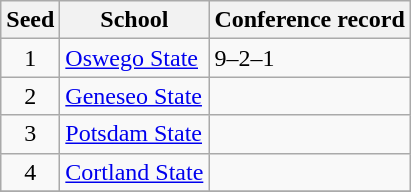<table class="wikitable">
<tr>
<th>Seed</th>
<th>School</th>
<th>Conference record</th>
</tr>
<tr>
<td align=center>1</td>
<td><a href='#'>Oswego State</a></td>
<td>9–2–1</td>
</tr>
<tr>
<td align=center>2</td>
<td><a href='#'>Geneseo State</a></td>
<td></td>
</tr>
<tr>
<td align=center>3</td>
<td><a href='#'>Potsdam State</a></td>
<td></td>
</tr>
<tr>
<td align=center>4</td>
<td><a href='#'>Cortland State</a></td>
<td></td>
</tr>
<tr>
</tr>
</table>
